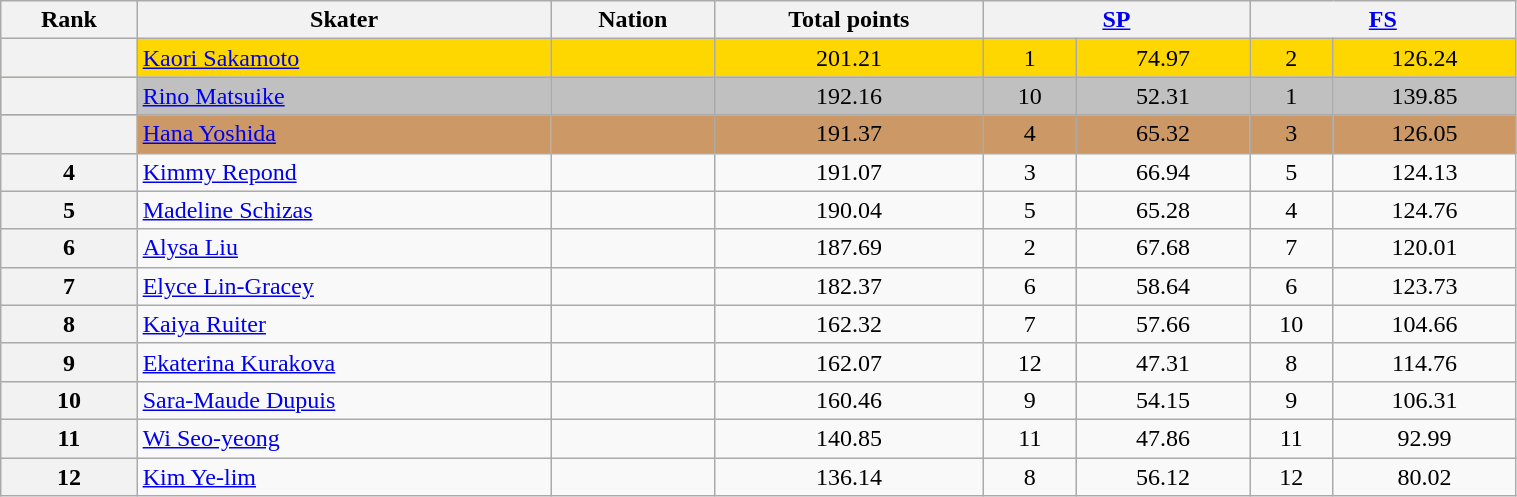<table class="wikitable sortable" style="text-align:center;" width="80%">
<tr>
<th scope="col">Rank</th>
<th scope="col">Skater</th>
<th scope="col">Nation</th>
<th scope="col">Total points</th>
<th scope="col" colspan="2" width="80px"><a href='#'>SP</a></th>
<th scope="col" colspan="2" width="80px"><a href='#'>FS</a></th>
</tr>
<tr bgcolor="gold">
<th scope="row"></th>
<td align="left"><a href='#'>Kaori Sakamoto</a></td>
<td align="left"></td>
<td>201.21</td>
<td>1</td>
<td>74.97</td>
<td>2</td>
<td>126.24</td>
</tr>
<tr bgcolor="silver">
<th scope="row"></th>
<td align="left"><a href='#'>Rino Matsuike</a></td>
<td align="left"></td>
<td>192.16</td>
<td>10</td>
<td>52.31</td>
<td>1</td>
<td>139.85</td>
</tr>
<tr bgcolor="cc9966">
<th scope="row"></th>
<td align="left"><a href='#'>Hana Yoshida</a></td>
<td align="left"></td>
<td>191.37</td>
<td>4</td>
<td>65.32</td>
<td>3</td>
<td>126.05</td>
</tr>
<tr>
<th scope="row">4</th>
<td align="left"><a href='#'>Kimmy Repond</a></td>
<td align="left"></td>
<td>191.07</td>
<td>3</td>
<td>66.94</td>
<td>5</td>
<td>124.13</td>
</tr>
<tr>
<th scope="row">5</th>
<td align="left"><a href='#'>Madeline Schizas</a></td>
<td align="left"></td>
<td>190.04</td>
<td>5</td>
<td>65.28</td>
<td>4</td>
<td>124.76</td>
</tr>
<tr>
<th scope="row">6</th>
<td align="left"><a href='#'>Alysa Liu</a></td>
<td align="left"></td>
<td>187.69</td>
<td>2</td>
<td>67.68</td>
<td>7</td>
<td>120.01</td>
</tr>
<tr>
<th scope="row">7</th>
<td align="left"><a href='#'>Elyce Lin-Gracey</a></td>
<td align="left"></td>
<td>182.37</td>
<td>6</td>
<td>58.64</td>
<td>6</td>
<td>123.73</td>
</tr>
<tr>
<th scope="row">8</th>
<td align="left"><a href='#'>Kaiya Ruiter</a></td>
<td align="left"></td>
<td>162.32</td>
<td>7</td>
<td>57.66</td>
<td>10</td>
<td>104.66</td>
</tr>
<tr>
<th scope="row">9</th>
<td align="left"><a href='#'>Ekaterina Kurakova</a></td>
<td align="left"></td>
<td>162.07</td>
<td>12</td>
<td>47.31</td>
<td>8</td>
<td>114.76</td>
</tr>
<tr>
<th scope="row">10</th>
<td align="left"><a href='#'>Sara-Maude Dupuis</a></td>
<td align="left"></td>
<td>160.46</td>
<td>9</td>
<td>54.15</td>
<td>9</td>
<td>106.31</td>
</tr>
<tr>
<th scope="row">11</th>
<td align="left"><a href='#'>Wi Seo-yeong</a></td>
<td align="left"></td>
<td>140.85</td>
<td>11</td>
<td>47.86</td>
<td>11</td>
<td>92.99</td>
</tr>
<tr>
<th scope="row">12</th>
<td align="left"><a href='#'>Kim Ye-lim</a></td>
<td align="left"></td>
<td>136.14</td>
<td>8</td>
<td>56.12</td>
<td>12</td>
<td>80.02</td>
</tr>
</table>
